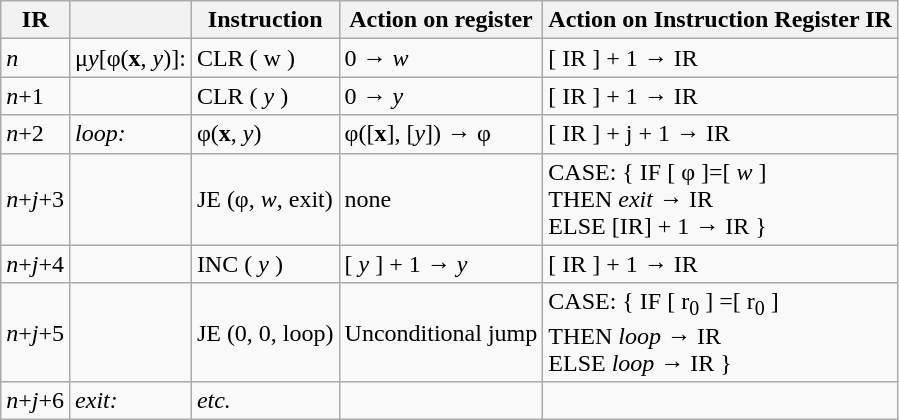<table class="wikitable" style="vertical-align: bottom;">
<tr>
<th>IR</th>
<th></th>
<th>Instruction</th>
<th>Action on register</th>
<th>Action on Instruction Register IR</th>
</tr>
<tr>
<td><em>n</em></td>
<td>μ<em>y</em>[φ(<strong>x</strong>, <em>y</em>)]:</td>
<td>CLR ( w )</td>
<td style="text-align:left;">0 → <em>w</em></td>
<td>[ IR ] + 1 → IR</td>
</tr>
<tr>
<td><em>n</em>+1</td>
<td></td>
<td>CLR ( <em>y</em> )</td>
<td style="text-align:left;">0 → <em>y</em></td>
<td>[ IR ] + 1 → IR</td>
</tr>
<tr>
<td><em>n</em>+2</td>
<td><em>loop:</em></td>
<td>φ(<strong>x</strong>, <em>y</em>)</td>
<td style="text-align:left;">φ([<strong>x</strong>], [<em>y</em>]) → φ</td>
<td>[ IR ] + j + 1 → IR</td>
</tr>
<tr>
<td><em>n</em>+<em>j</em>+3</td>
<td></td>
<td>JE (φ, <em>w</em>, exit)</td>
<td style="text-align:left;">none</td>
<td>CASE: { IF [ φ ]=[ <em>w</em> ]<br>THEN <em>exit</em> → IR <br>ELSE [IR] + 1 → IR }</td>
</tr>
<tr>
<td><em>n</em>+<em>j</em>+4</td>
<td></td>
<td>INC ( <em>y</em> )</td>
<td style="text-align:left;">[ <em>y</em> ] + 1 → <em>y</em></td>
<td>[ IR ] + 1 → IR</td>
</tr>
<tr>
<td><em>n</em>+<em>j</em>+5</td>
<td></td>
<td>JE (0, 0, loop)</td>
<td style="text-align:left;">Unconditional jump</td>
<td>CASE: { IF [ r<sub>0</sub> ] =[ r<sub>0</sub> ]<br>THEN <em>loop</em> → IR <br>ELSE <em>loop</em> → IR }</td>
</tr>
<tr>
<td><em>n</em>+<em>j</em>+6</td>
<td><em>exit:</em></td>
<td><em>etc.</em></td>
<td></td>
<td></td>
</tr>
</table>
